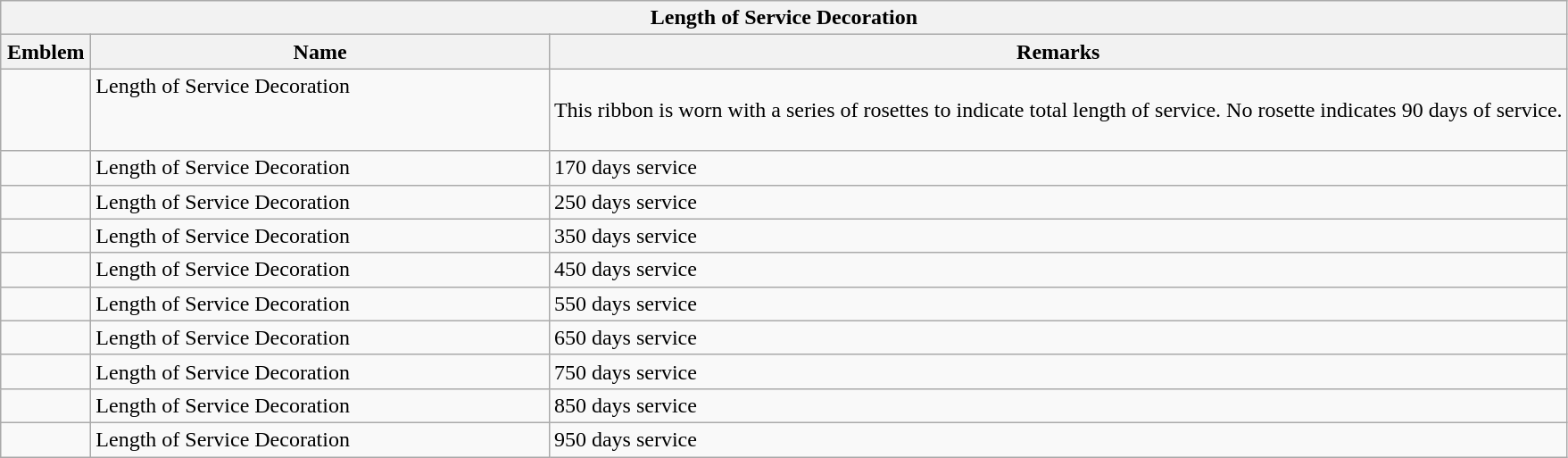<table class="wikitable">
<tr>
<th colspan=3>Length of Service Decoration</th>
</tr>
<tr>
<th style="width:60px;">Emblem</th>
<th style="width:335px;">Name</th>
<th>Remarks</th>
</tr>
<tr>
<td></td>
<td>Length of Service Decoration<br><br><br></td>
<td>This ribbon is worn with a series of rosettes to indicate total length of service. No rosette indicates 90 days of service.</td>
</tr>
<tr>
<td><span></span></td>
<td>Length of Service Decoration</td>
<td>170 days service</td>
</tr>
<tr>
<td><span></span><span></span></td>
<td>Length of Service Decoration</td>
<td>250 days service</td>
</tr>
<tr>
<td><span></span><span></span><span></span></td>
<td>Length of Service Decoration</td>
<td>350 days service</td>
</tr>
<tr>
<td><span></span></td>
<td>Length of Service Decoration</td>
<td>450 days service</td>
</tr>
<tr>
<td><span></span><span></span></td>
<td>Length of Service Decoration</td>
<td>550 days service</td>
</tr>
<tr>
<td><span></span><span></span><span></span></td>
<td>Length of Service Decoration</td>
<td>650 days service</td>
</tr>
<tr>
<td><span></span></td>
<td>Length of Service Decoration</td>
<td>750 days service</td>
</tr>
<tr>
<td><span></span><span></span></td>
<td>Length of Service Decoration</td>
<td>850 days service</td>
</tr>
<tr>
<td><span></span><span></span><span></span></td>
<td>Length of Service Decoration</td>
<td>950 days service</td>
</tr>
</table>
